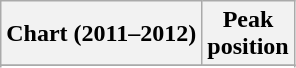<table class="wikitable sortable plainrowheaders" style="text-align:center;">
<tr>
<th scope="col">Chart (2011–2012)</th>
<th scope="col">Peak<br>position</th>
</tr>
<tr>
</tr>
<tr>
</tr>
</table>
